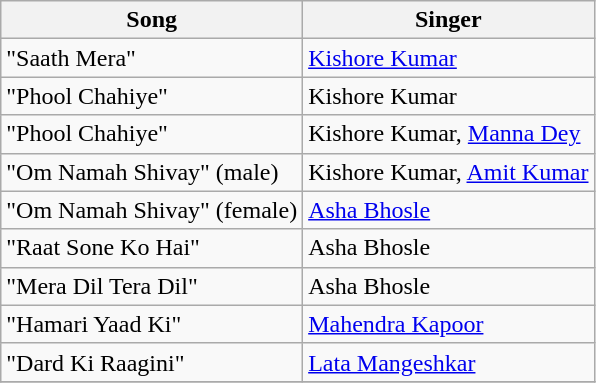<table class="wikitable">
<tr>
<th>Song</th>
<th>Singer</th>
</tr>
<tr>
<td>"Saath Mera"</td>
<td><a href='#'>Kishore Kumar</a></td>
</tr>
<tr>
<td>"Phool Chahiye"</td>
<td>Kishore Kumar</td>
</tr>
<tr>
<td>"Phool Chahiye"</td>
<td>Kishore Kumar, <a href='#'>Manna Dey</a></td>
</tr>
<tr>
<td>"Om Namah Shivay" (male)</td>
<td>Kishore Kumar, <a href='#'>Amit Kumar</a></td>
</tr>
<tr>
<td>"Om Namah Shivay" (female)</td>
<td><a href='#'>Asha Bhosle</a></td>
</tr>
<tr>
<td>"Raat Sone Ko Hai"</td>
<td>Asha Bhosle</td>
</tr>
<tr>
<td>"Mera Dil Tera Dil"</td>
<td>Asha Bhosle</td>
</tr>
<tr>
<td>"Hamari Yaad Ki"</td>
<td><a href='#'>Mahendra Kapoor</a></td>
</tr>
<tr>
<td>"Dard Ki Raagini"</td>
<td><a href='#'>Lata Mangeshkar</a></td>
</tr>
<tr>
</tr>
</table>
